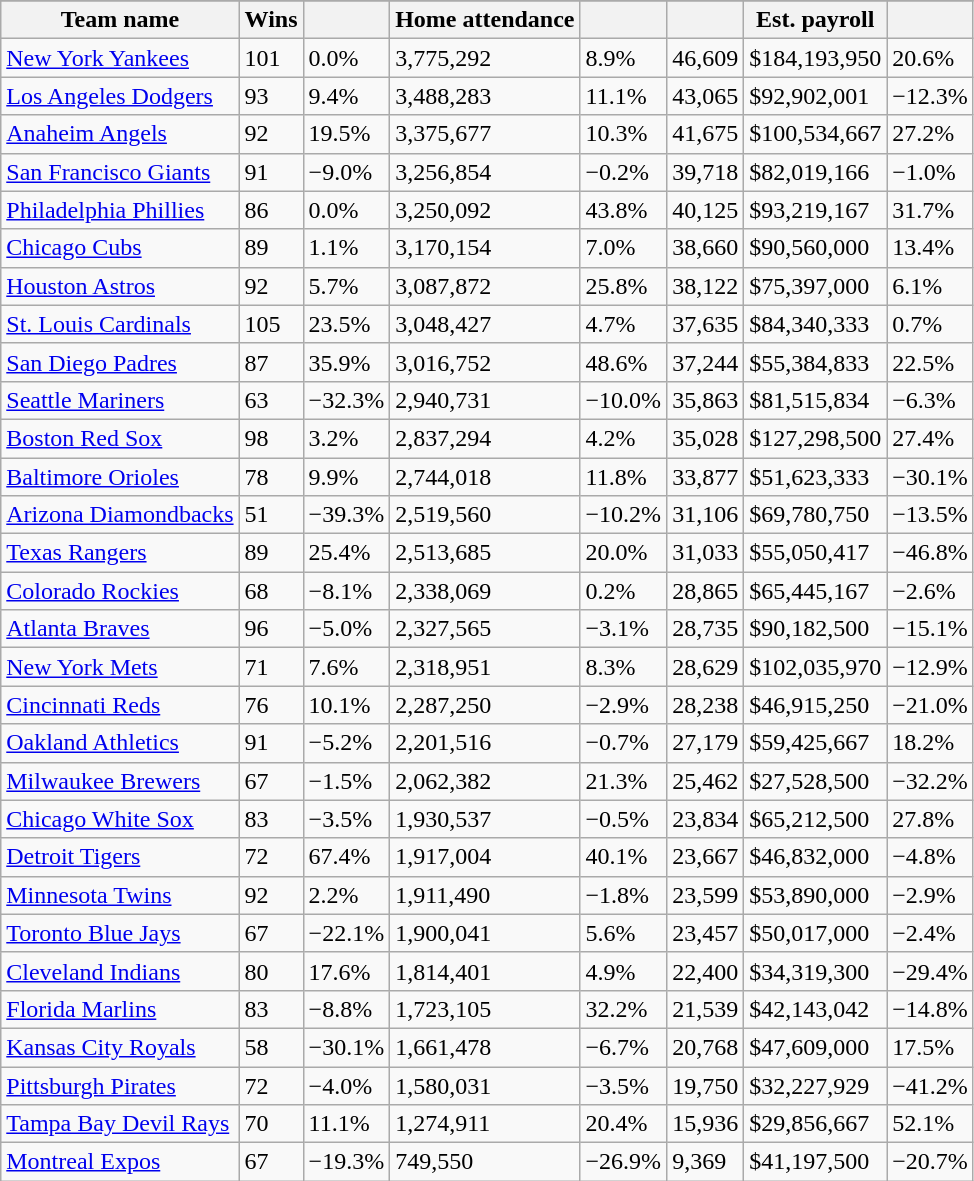<table class="wikitable sortable">
<tr style="text-align:center; font-size:larger;">
</tr>
<tr>
<th>Team name</th>
<th>Wins</th>
<th></th>
<th>Home attendance</th>
<th></th>
<th></th>
<th>Est. payroll</th>
<th></th>
</tr>
<tr>
<td><a href='#'>New York Yankees</a></td>
<td>101</td>
<td>0.0%</td>
<td>3,775,292</td>
<td>8.9%</td>
<td>46,609</td>
<td>$184,193,950</td>
<td>20.6%</td>
</tr>
<tr>
<td><a href='#'>Los Angeles Dodgers</a></td>
<td>93</td>
<td>9.4%</td>
<td>3,488,283</td>
<td>11.1%</td>
<td>43,065</td>
<td>$92,902,001</td>
<td>−12.3%</td>
</tr>
<tr>
<td><a href='#'>Anaheim Angels</a></td>
<td>92</td>
<td>19.5%</td>
<td>3,375,677</td>
<td>10.3%</td>
<td>41,675</td>
<td>$100,534,667</td>
<td>27.2%</td>
</tr>
<tr>
<td><a href='#'>San Francisco Giants</a></td>
<td>91</td>
<td>−9.0%</td>
<td>3,256,854</td>
<td>−0.2%</td>
<td>39,718</td>
<td>$82,019,166</td>
<td>−1.0%</td>
</tr>
<tr>
<td><a href='#'>Philadelphia Phillies</a></td>
<td>86</td>
<td>0.0%</td>
<td>3,250,092</td>
<td>43.8%</td>
<td>40,125</td>
<td>$93,219,167</td>
<td>31.7%</td>
</tr>
<tr>
<td><a href='#'>Chicago Cubs</a></td>
<td>89</td>
<td>1.1%</td>
<td>3,170,154</td>
<td>7.0%</td>
<td>38,660</td>
<td>$90,560,000</td>
<td>13.4%</td>
</tr>
<tr>
<td><a href='#'>Houston Astros</a></td>
<td>92</td>
<td>5.7%</td>
<td>3,087,872</td>
<td>25.8%</td>
<td>38,122</td>
<td>$75,397,000</td>
<td>6.1%</td>
</tr>
<tr>
<td><a href='#'>St. Louis Cardinals</a></td>
<td>105</td>
<td>23.5%</td>
<td>3,048,427</td>
<td>4.7%</td>
<td>37,635</td>
<td>$84,340,333</td>
<td>0.7%</td>
</tr>
<tr>
<td><a href='#'>San Diego Padres</a></td>
<td>87</td>
<td>35.9%</td>
<td>3,016,752</td>
<td>48.6%</td>
<td>37,244</td>
<td>$55,384,833</td>
<td>22.5%</td>
</tr>
<tr>
<td><a href='#'>Seattle Mariners</a></td>
<td>63</td>
<td>−32.3%</td>
<td>2,940,731</td>
<td>−10.0%</td>
<td>35,863</td>
<td>$81,515,834</td>
<td>−6.3%</td>
</tr>
<tr>
<td><a href='#'>Boston Red Sox</a></td>
<td>98</td>
<td>3.2%</td>
<td>2,837,294</td>
<td>4.2%</td>
<td>35,028</td>
<td>$127,298,500</td>
<td>27.4%</td>
</tr>
<tr>
<td><a href='#'>Baltimore Orioles</a></td>
<td>78</td>
<td>9.9%</td>
<td>2,744,018</td>
<td>11.8%</td>
<td>33,877</td>
<td>$51,623,333</td>
<td>−30.1%</td>
</tr>
<tr>
<td><a href='#'>Arizona Diamondbacks</a></td>
<td>51</td>
<td>−39.3%</td>
<td>2,519,560</td>
<td>−10.2%</td>
<td>31,106</td>
<td>$69,780,750</td>
<td>−13.5%</td>
</tr>
<tr>
<td><a href='#'>Texas Rangers</a></td>
<td>89</td>
<td>25.4%</td>
<td>2,513,685</td>
<td>20.0%</td>
<td>31,033</td>
<td>$55,050,417</td>
<td>−46.8%</td>
</tr>
<tr>
<td><a href='#'>Colorado Rockies</a></td>
<td>68</td>
<td>−8.1%</td>
<td>2,338,069</td>
<td>0.2%</td>
<td>28,865</td>
<td>$65,445,167</td>
<td>−2.6%</td>
</tr>
<tr>
<td><a href='#'>Atlanta Braves</a></td>
<td>96</td>
<td>−5.0%</td>
<td>2,327,565</td>
<td>−3.1%</td>
<td>28,735</td>
<td>$90,182,500</td>
<td>−15.1%</td>
</tr>
<tr>
<td><a href='#'>New York Mets</a></td>
<td>71</td>
<td>7.6%</td>
<td>2,318,951</td>
<td>8.3%</td>
<td>28,629</td>
<td>$102,035,970</td>
<td>−12.9%</td>
</tr>
<tr>
<td><a href='#'>Cincinnati Reds</a></td>
<td>76</td>
<td>10.1%</td>
<td>2,287,250</td>
<td>−2.9%</td>
<td>28,238</td>
<td>$46,915,250</td>
<td>−21.0%</td>
</tr>
<tr>
<td><a href='#'>Oakland Athletics</a></td>
<td>91</td>
<td>−5.2%</td>
<td>2,201,516</td>
<td>−0.7%</td>
<td>27,179</td>
<td>$59,425,667</td>
<td>18.2%</td>
</tr>
<tr>
<td><a href='#'>Milwaukee Brewers</a></td>
<td>67</td>
<td>−1.5%</td>
<td>2,062,382</td>
<td>21.3%</td>
<td>25,462</td>
<td>$27,528,500</td>
<td>−32.2%</td>
</tr>
<tr>
<td><a href='#'>Chicago White Sox</a></td>
<td>83</td>
<td>−3.5%</td>
<td>1,930,537</td>
<td>−0.5%</td>
<td>23,834</td>
<td>$65,212,500</td>
<td>27.8%</td>
</tr>
<tr>
<td><a href='#'>Detroit Tigers</a></td>
<td>72</td>
<td>67.4%</td>
<td>1,917,004</td>
<td>40.1%</td>
<td>23,667</td>
<td>$46,832,000</td>
<td>−4.8%</td>
</tr>
<tr>
<td><a href='#'>Minnesota Twins</a></td>
<td>92</td>
<td>2.2%</td>
<td>1,911,490</td>
<td>−1.8%</td>
<td>23,599</td>
<td>$53,890,000</td>
<td>−2.9%</td>
</tr>
<tr>
<td><a href='#'>Toronto Blue Jays</a></td>
<td>67</td>
<td>−22.1%</td>
<td>1,900,041</td>
<td>5.6%</td>
<td>23,457</td>
<td>$50,017,000</td>
<td>−2.4%</td>
</tr>
<tr>
<td><a href='#'>Cleveland Indians</a></td>
<td>80</td>
<td>17.6%</td>
<td>1,814,401</td>
<td>4.9%</td>
<td>22,400</td>
<td>$34,319,300</td>
<td>−29.4%</td>
</tr>
<tr>
<td><a href='#'>Florida Marlins</a></td>
<td>83</td>
<td>−8.8%</td>
<td>1,723,105</td>
<td>32.2%</td>
<td>21,539</td>
<td>$42,143,042</td>
<td>−14.8%</td>
</tr>
<tr>
<td><a href='#'>Kansas City Royals</a></td>
<td>58</td>
<td>−30.1%</td>
<td>1,661,478</td>
<td>−6.7%</td>
<td>20,768</td>
<td>$47,609,000</td>
<td>17.5%</td>
</tr>
<tr>
<td><a href='#'>Pittsburgh Pirates</a></td>
<td>72</td>
<td>−4.0%</td>
<td>1,580,031</td>
<td>−3.5%</td>
<td>19,750</td>
<td>$32,227,929</td>
<td>−41.2%</td>
</tr>
<tr>
<td><a href='#'>Tampa Bay Devil Rays</a></td>
<td>70</td>
<td>11.1%</td>
<td>1,274,911</td>
<td>20.4%</td>
<td>15,936</td>
<td>$29,856,667</td>
<td>52.1%</td>
</tr>
<tr>
<td><a href='#'>Montreal Expos</a></td>
<td>67</td>
<td>−19.3%</td>
<td>749,550</td>
<td>−26.9%</td>
<td>9,369</td>
<td>$41,197,500</td>
<td>−20.7%</td>
</tr>
</table>
